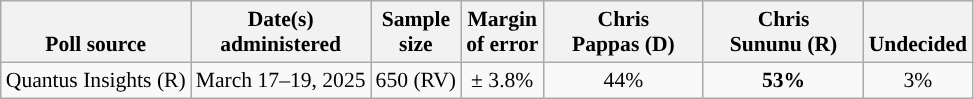<table class="wikitable" style="font-size:90%;text-align:center;">
<tr valign=bottom>
<th>Poll source</th>
<th>Date(s)<br>administered</th>
<th>Sample<br>size</th>
<th>Margin<br>of error</th>
<th style="width:100px;">Chris<br>Pappas (D)</th>
<th style="width:100px;">Chris<br>Sununu (R)</th>
<th>Undecided</th>
</tr>
<tr>
<td style="text-align:left;">Quantus Insights (R)</td>
<td>March 17–19, 2025</td>
<td>650 (RV)</td>
<td>± 3.8%</td>
<td>44%</td>
<td style="background-color:"><strong>53%</strong></td>
<td>3%</td>
</tr>
</table>
